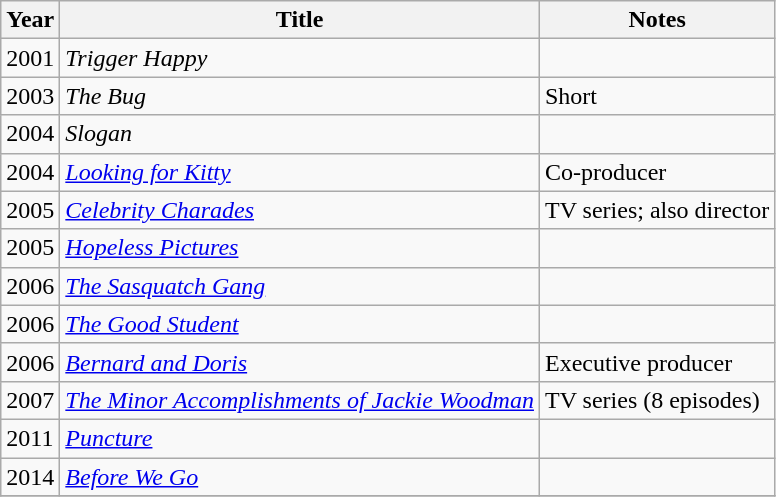<table class="wikitable sortable">
<tr>
<th>Year</th>
<th>Title</th>
<th>Notes</th>
</tr>
<tr>
<td>2001</td>
<td><em>Trigger Happy</em></td>
<td></td>
</tr>
<tr>
<td>2003</td>
<td><em>The Bug</em></td>
<td>Short</td>
</tr>
<tr>
<td>2004</td>
<td><em>Slogan</em></td>
<td></td>
</tr>
<tr>
<td>2004</td>
<td><em><a href='#'>Looking for Kitty</a></em></td>
<td>Co-producer</td>
</tr>
<tr>
<td>2005</td>
<td><em><a href='#'>Celebrity Charades</a></em></td>
<td>TV series; also director</td>
</tr>
<tr>
<td>2005</td>
<td><em><a href='#'>Hopeless Pictures</a></em></td>
<td></td>
</tr>
<tr>
<td>2006</td>
<td><em><a href='#'>The Sasquatch Gang</a></em></td>
<td></td>
</tr>
<tr>
<td>2006</td>
<td><em><a href='#'>The Good Student</a></em></td>
<td></td>
</tr>
<tr>
<td>2006</td>
<td><em><a href='#'>Bernard and Doris</a></em></td>
<td>Executive producer</td>
</tr>
<tr>
<td>2007</td>
<td><em><a href='#'>The Minor Accomplishments of Jackie Woodman</a></em></td>
<td>TV series (8 episodes)</td>
</tr>
<tr>
<td>2011</td>
<td><em><a href='#'>Puncture</a></em></td>
<td></td>
</tr>
<tr>
<td>2014</td>
<td><em><a href='#'>Before We Go</a></em></td>
<td></td>
</tr>
<tr>
</tr>
</table>
